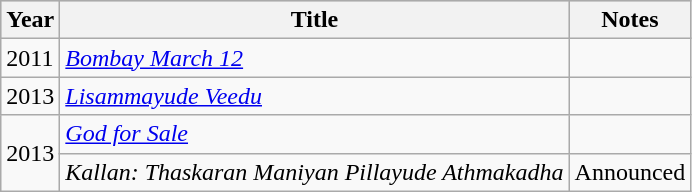<table class="wikitable">
<tr style="background:#ccc; text-align:center;">
<th>Year</th>
<th>Title</th>
<th>Notes</th>
</tr>
<tr>
<td>2011</td>
<td><em><a href='#'>Bombay March 12</a></em></td>
<td></td>
</tr>
<tr>
<td>2013</td>
<td><em><a href='#'>Lisammayude Veedu</a></em></td>
<td></td>
</tr>
<tr>
<td rowspan=2>2013</td>
<td><em><a href='#'>God for Sale</a></em></td>
<td></td>
</tr>
<tr>
<td><em>Kallan: Thaskaran Maniyan Pillayude Athmakadha</em></td>
<td>Announced</td>
</tr>
</table>
